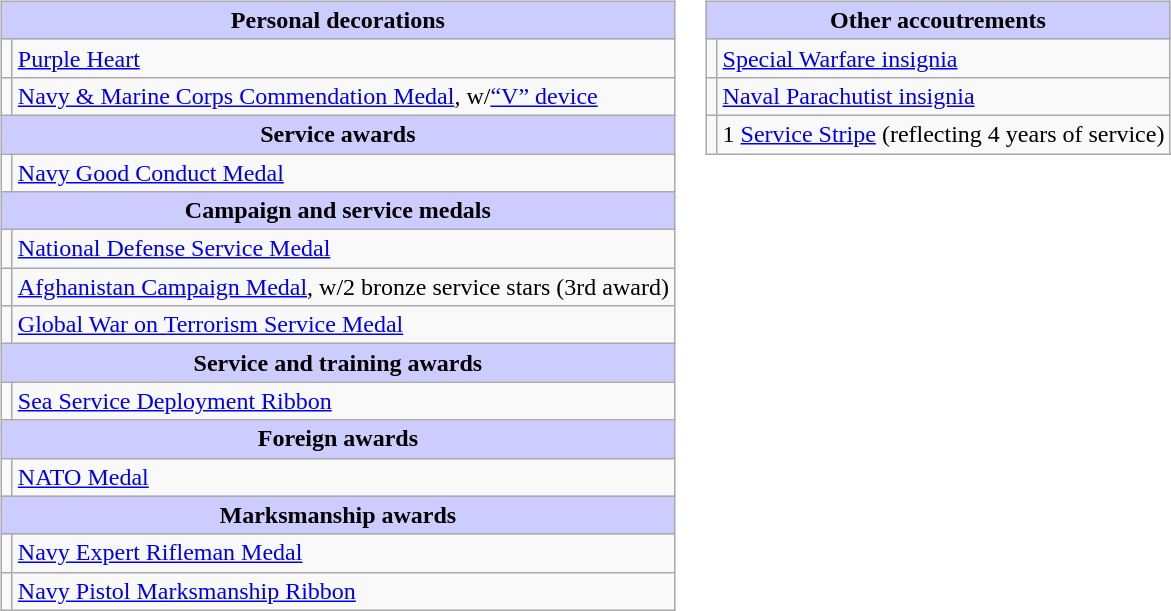<table style="width=100%;">
<tr>
<td valign="top"><br><table class="wikitable">
<tr style="background:#ccf; text-align:center;">
<td colspan=2><strong>Personal decorations</strong></td>
</tr>
<tr>
<td></td>
<td><a href='#'>Purple Heart</a></td>
</tr>
<tr>
<td></td>
<td><a href='#'>Navy & Marine Corps Commendation Medal</a>, w/<a href='#'>“V” device</a></td>
</tr>
<tr style="background:#ccf; text-align:center;">
<td colspan=2><strong>Service awards</strong></td>
</tr>
<tr>
<td></td>
<td><a href='#'>Navy Good Conduct Medal</a></td>
</tr>
<tr style="background:#ccf; text-align:center;">
<td colspan=2><strong>Campaign and service medals</strong></td>
</tr>
<tr>
<td></td>
<td><a href='#'>National Defense Service Medal</a></td>
</tr>
<tr>
<td></td>
<td><a href='#'>Afghanistan Campaign Medal</a>, w/2 bronze service stars (3rd award)</td>
</tr>
<tr>
<td></td>
<td><a href='#'>Global War on Terrorism Service Medal</a></td>
</tr>
<tr style="background:#ccf; text-align:center;">
<td colspan=2><strong>Service and training awards</strong></td>
</tr>
<tr>
<td></td>
<td><a href='#'>Sea Service Deployment Ribbon</a></td>
</tr>
<tr style="background:#ccf; text-align:center;">
<td colspan=2><strong>Foreign awards</strong></td>
</tr>
<tr>
<td></td>
<td><a href='#'>NATO Medal</a></td>
</tr>
<tr style="background:#ccf; text-align:center;">
<td colspan=2><strong>Marksmanship awards</strong></td>
</tr>
<tr>
<td></td>
<td><a href='#'>Navy Expert Rifleman Medal</a></td>
</tr>
<tr>
<td></td>
<td><a href='#'>Navy Pistol Marksmanship Ribbon</a></td>
</tr>
</table>
</td>
<td valign="top"><br><table class="wikitable">
<tr style="background:#ccf; text-align:center;">
<td colspan=2><strong>Other accoutrements</strong></td>
</tr>
<tr>
<td align=center></td>
<td><a href='#'>Special Warfare insignia</a></td>
</tr>
<tr>
<td align=center></td>
<td><a href='#'>Naval Parachutist insignia</a></td>
</tr>
<tr>
<td align=center></td>
<td>1 <a href='#'>Service Stripe</a> (reflecting 4 years of service)</td>
</tr>
</table>
</td>
</tr>
</table>
